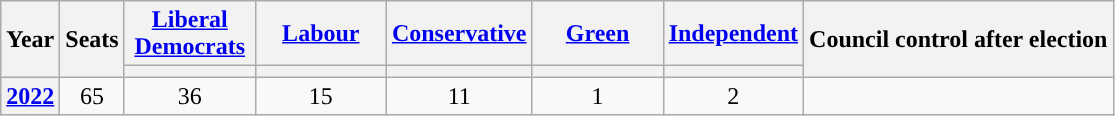<table class="wikitable plainrowheaders" style=text-align:center>
<tr>
<th rowspan=2>Year</th>
<th rowspan=2>Seats</th>
<th width="80"><a href='#'>Liberal Democrats</a></th>
<th width="80"><a href='#'>Labour</a></th>
<th width="80"><a href='#'>Conservative</a></th>
<th width="80"><a href='#'>Green</a></th>
<th width="80"><a href='#'>Independent</a></th>
<th rowspan=2 colspan=2>Council control after election</th>
</tr>
<tr>
<th style="background-color: "></th>
<th style="background-color: "></th>
<th style="background-color: "></th>
<th style="background-color: "></th>
<th style="background-color: "></th>
</tr>
<tr>
<th scope="row"><a href='#'>2022</a></th>
<td>65</td>
<td>36</td>
<td>15</td>
<td>11</td>
<td>1</td>
<td>2</td>
<td></td>
</tr>
</table>
